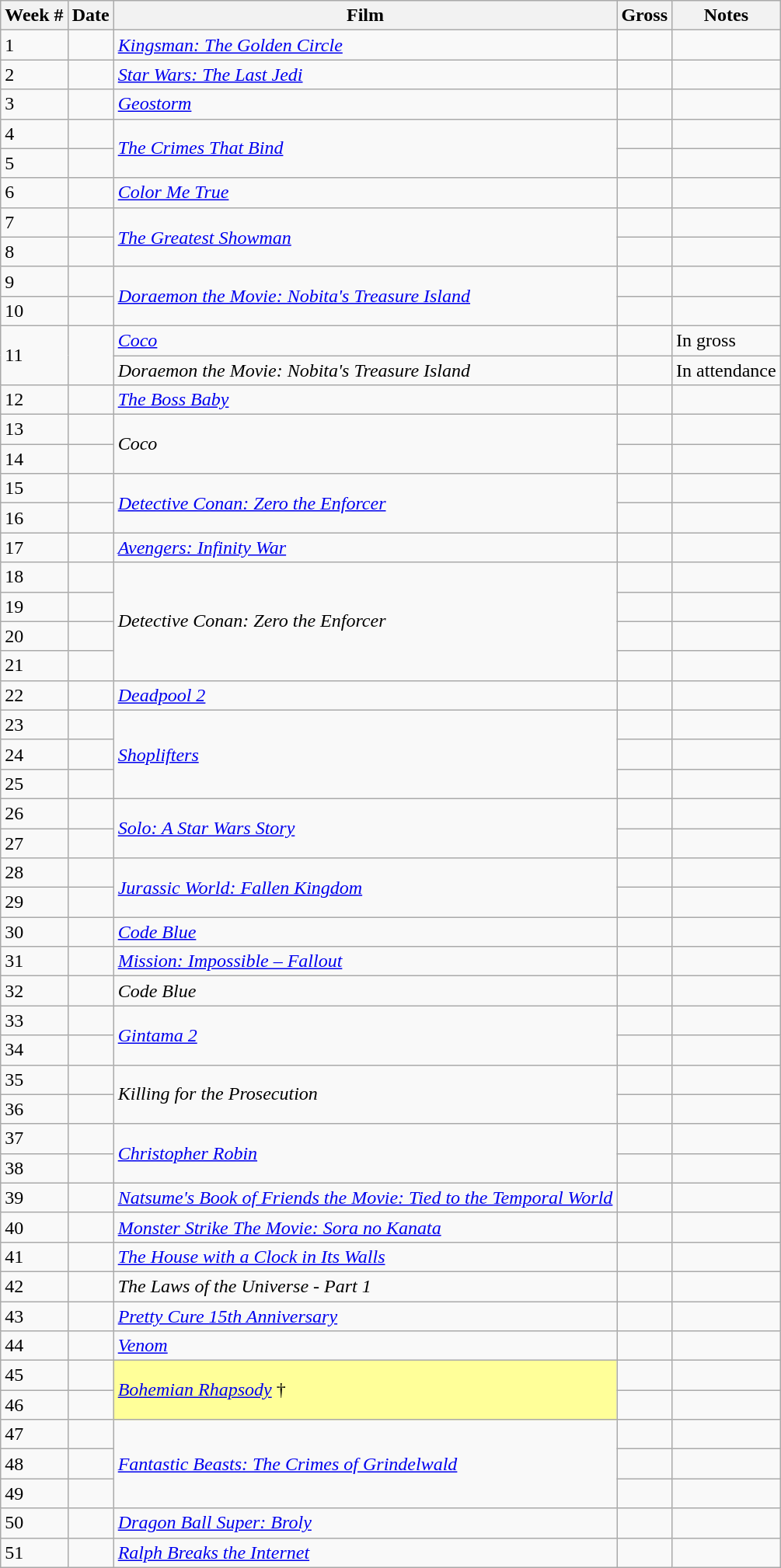<table class="wikitable sortable">
<tr>
<th>Week #</th>
<th>Date</th>
<th>Film</th>
<th>Gross</th>
<th>Notes<br></th>
</tr>
<tr>
<td>1</td>
<td></td>
<td><em><a href='#'>Kingsman: The Golden Circle</a></em></td>
<td></td>
<td></td>
</tr>
<tr>
<td>2</td>
<td></td>
<td><em><a href='#'>Star Wars: The Last Jedi</a></em></td>
<td></td>
<td></td>
</tr>
<tr>
<td>3</td>
<td></td>
<td><em><a href='#'>Geostorm</a></em></td>
<td></td>
<td></td>
</tr>
<tr>
<td>4</td>
<td></td>
<td rowspan="2"><em><a href='#'>The Crimes That Bind</a></em></td>
<td></td>
<td></td>
</tr>
<tr>
<td>5</td>
<td></td>
<td></td>
<td></td>
</tr>
<tr>
<td>6</td>
<td></td>
<td><em><a href='#'>Color Me True</a></em></td>
<td></td>
<td></td>
</tr>
<tr>
<td>7</td>
<td></td>
<td rowspan="2"><em><a href='#'>The Greatest Showman</a></em></td>
<td></td>
<td></td>
</tr>
<tr>
<td>8</td>
<td></td>
<td></td>
<td></td>
</tr>
<tr>
<td>9</td>
<td></td>
<td rowspan="2"><em><a href='#'>Doraemon the Movie: Nobita's Treasure Island</a></em></td>
<td></td>
<td></td>
</tr>
<tr>
<td>10</td>
<td></td>
<td></td>
<td></td>
</tr>
<tr>
<td rowspan="2">11</td>
<td rowspan="2"></td>
<td><em><a href='#'>Coco</a></em></td>
<td></td>
<td>In gross</td>
</tr>
<tr>
<td><em>Doraemon the Movie: Nobita's Treasure Island</em></td>
<td></td>
<td>In attendance</td>
</tr>
<tr>
<td>12</td>
<td></td>
<td><em><a href='#'>The Boss Baby</a></em></td>
<td></td>
<td></td>
</tr>
<tr>
<td>13</td>
<td></td>
<td rowspan="2"><em>Coco</em></td>
<td></td>
<td></td>
</tr>
<tr>
<td>14</td>
<td></td>
<td></td>
<td></td>
</tr>
<tr>
<td>15</td>
<td></td>
<td rowspan="2"><em><a href='#'>Detective Conan: Zero the Enforcer</a></em></td>
<td></td>
<td></td>
</tr>
<tr>
<td>16</td>
<td></td>
<td></td>
<td></td>
</tr>
<tr>
<td>17</td>
<td></td>
<td><em><a href='#'>Avengers: Infinity War</a></em></td>
<td></td>
<td></td>
</tr>
<tr>
<td>18</td>
<td></td>
<td rowspan="4"><em>Detective Conan: Zero the Enforcer</em></td>
<td></td>
<td></td>
</tr>
<tr>
<td>19</td>
<td></td>
<td></td>
<td></td>
</tr>
<tr>
<td>20</td>
<td></td>
<td></td>
<td></td>
</tr>
<tr>
<td>21</td>
<td></td>
<td></td>
<td></td>
</tr>
<tr>
<td>22</td>
<td></td>
<td><em><a href='#'>Deadpool 2</a></em></td>
<td></td>
<td></td>
</tr>
<tr>
<td>23</td>
<td></td>
<td rowspan="3"><em><a href='#'>Shoplifters</a></em></td>
<td></td>
<td></td>
</tr>
<tr>
<td>24</td>
<td></td>
<td></td>
<td></td>
</tr>
<tr>
<td>25</td>
<td></td>
<td></td>
<td></td>
</tr>
<tr>
<td>26</td>
<td></td>
<td rowspan="2"><em><a href='#'>Solo: A Star Wars Story</a></em></td>
<td></td>
<td></td>
</tr>
<tr>
<td>27</td>
<td></td>
<td></td>
<td></td>
</tr>
<tr>
<td>28</td>
<td></td>
<td rowspan="2"><em><a href='#'>Jurassic World: Fallen Kingdom</a></em></td>
<td></td>
<td></td>
</tr>
<tr>
<td>29</td>
<td></td>
<td></td>
<td></td>
</tr>
<tr>
<td>30</td>
<td></td>
<td><em><a href='#'>Code Blue</a></em></td>
<td></td>
<td></td>
</tr>
<tr>
<td>31</td>
<td></td>
<td><em><a href='#'>Mission: Impossible – Fallout</a></em></td>
<td></td>
<td></td>
</tr>
<tr>
<td>32</td>
<td></td>
<td><em>Code Blue</em></td>
<td></td>
<td></td>
</tr>
<tr>
<td>33</td>
<td></td>
<td rowspan="2"><em><a href='#'>Gintama 2</a></em></td>
<td></td>
<td></td>
</tr>
<tr>
<td>34</td>
<td></td>
<td></td>
<td></td>
</tr>
<tr>
<td>35</td>
<td></td>
<td rowspan="2"><em>Killing for the Prosecution</em></td>
<td></td>
<td></td>
</tr>
<tr>
<td>36</td>
<td></td>
<td></td>
<td></td>
</tr>
<tr>
<td>37</td>
<td></td>
<td rowspan="2"><em><a href='#'>Christopher Robin</a></em></td>
<td></td>
<td></td>
</tr>
<tr>
<td>38</td>
<td></td>
<td></td>
<td></td>
</tr>
<tr>
<td>39</td>
<td></td>
<td><em><a href='#'>Natsume's Book of Friends the Movie: Tied to the Temporal World</a></em></td>
<td></td>
<td></td>
</tr>
<tr>
<td>40</td>
<td></td>
<td><em><a href='#'>Monster Strike The Movie: Sora no Kanata</a></em></td>
<td></td>
<td></td>
</tr>
<tr>
<td>41</td>
<td></td>
<td><em><a href='#'>The House with a Clock in Its Walls</a></em></td>
<td></td>
<td></td>
</tr>
<tr>
<td>42</td>
<td></td>
<td><em>The Laws of the Universe - Part 1</em></td>
<td></td>
<td></td>
</tr>
<tr>
<td>43</td>
<td></td>
<td><em><a href='#'>Pretty Cure 15th Anniversary</a></em></td>
<td></td>
<td></td>
</tr>
<tr>
<td>44</td>
<td></td>
<td><em><a href='#'>Venom</a></em></td>
<td></td>
<td></td>
</tr>
<tr>
<td>45</td>
<td></td>
<td rowspan="2" style="background-color:#FFFF99"><em><a href='#'>Bohemian Rhapsody</a></em> †</td>
<td></td>
<td></td>
</tr>
<tr>
<td>46</td>
<td></td>
<td></td>
<td></td>
</tr>
<tr>
<td>47</td>
<td></td>
<td rowspan="3"><em><a href='#'>Fantastic Beasts: The Crimes of Grindelwald</a></em></td>
<td></td>
<td></td>
</tr>
<tr>
<td>48</td>
<td></td>
<td></td>
<td></td>
</tr>
<tr>
<td>49</td>
<td></td>
<td></td>
<td></td>
</tr>
<tr>
<td>50</td>
<td></td>
<td><em><a href='#'>Dragon Ball Super: Broly</a></em></td>
<td></td>
<td></td>
</tr>
<tr>
<td>51</td>
<td></td>
<td><em><a href='#'>Ralph Breaks the Internet</a></em></td>
<td></td>
<td></td>
</tr>
</table>
